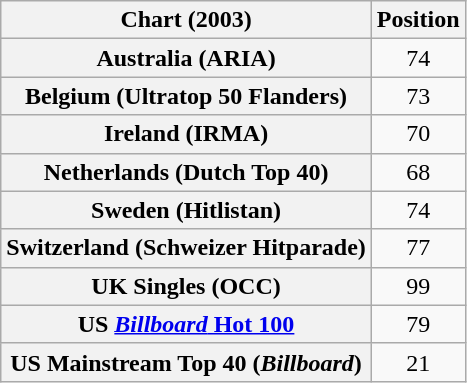<table class="wikitable sortable plainrowheaders" style="text-align:center">
<tr>
<th scope="col">Chart (2003)</th>
<th scope="col">Position</th>
</tr>
<tr>
<th scope="row">Australia (ARIA)</th>
<td>74</td>
</tr>
<tr>
<th scope="row">Belgium (Ultratop 50 Flanders)</th>
<td>73</td>
</tr>
<tr>
<th scope="row">Ireland (IRMA)</th>
<td>70</td>
</tr>
<tr>
<th scope="row">Netherlands (Dutch Top 40)</th>
<td>68</td>
</tr>
<tr>
<th scope="row">Sweden (Hitlistan)</th>
<td>74</td>
</tr>
<tr>
<th scope="row">Switzerland (Schweizer Hitparade)</th>
<td>77</td>
</tr>
<tr>
<th scope="row">UK Singles (OCC)</th>
<td>99</td>
</tr>
<tr>
<th scope="row">US <a href='#'><em>Billboard</em> Hot 100</a></th>
<td>79</td>
</tr>
<tr>
<th scope="row">US Mainstream Top 40 (<em>Billboard</em>)</th>
<td>21</td>
</tr>
</table>
